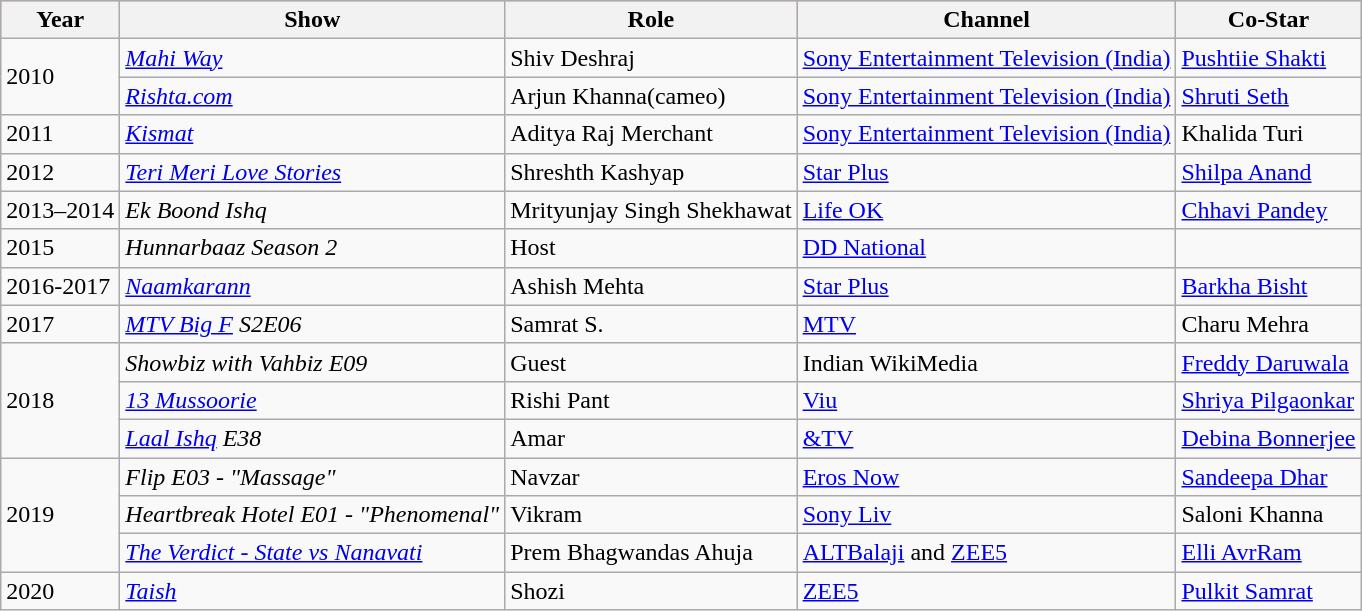<table class="wikitable sortable">
<tr style="background:#f9c; text-align:center;">
<th>Year</th>
<th>Show</th>
<th>Role</th>
<th>Channel</th>
<th>Co-Star</th>
</tr>
<tr>
<td rowspan="2">2010</td>
<td><em><a href='#'>Mahi Way</a></em></td>
<td>Shiv Deshraj</td>
<td><a href='#'>Sony Entertainment Television (India)</a></td>
<td><a href='#'>Pushtiie Shakti</a></td>
</tr>
<tr>
<td><em><a href='#'>Rishta.com</a></em></td>
<td>Arjun Khanna(cameo)</td>
<td><a href='#'>Sony Entertainment Television (India)</a></td>
<td><a href='#'>Shruti Seth</a></td>
</tr>
<tr>
<td>2011</td>
<td><em><a href='#'>Kismat</a></em></td>
<td>Aditya Raj Merchant</td>
<td><a href='#'>Sony Entertainment Television (India)</a></td>
<td>Khalida Turi</td>
</tr>
<tr>
<td>2012</td>
<td><em><a href='#'>Teri Meri Love Stories</a></em></td>
<td>Shreshth Kashyap</td>
<td><a href='#'>Star Plus</a></td>
<td><a href='#'>Shilpa Anand</a></td>
</tr>
<tr>
<td>2013–2014</td>
<td><em>Ek Boond Ishq</em></td>
<td>Mrityunjay Singh Shekhawat</td>
<td><a href='#'>Life OK</a></td>
<td><a href='#'>Chhavi Pandey</a></td>
</tr>
<tr>
<td>2015</td>
<td><em>Hunnarbaaz Season 2</em></td>
<td>Host</td>
<td><a href='#'>DD National</a></td>
</tr>
<tr>
<td>2016-2017</td>
<td><em><a href='#'>Naamkarann</a></em></td>
<td>Ashish Mehta</td>
<td><a href='#'>Star Plus</a></td>
<td><a href='#'>Barkha Bisht</a></td>
</tr>
<tr>
<td>2017</td>
<td><em><a href='#'>MTV Big F</a> S2E06</em></td>
<td>Samrat S.</td>
<td><a href='#'>MTV</a></td>
<td>Charu Mehra</td>
</tr>
<tr>
<td rowspan="3">2018</td>
<td><em>Showbiz with Vahbiz E09</em></td>
<td>Guest</td>
<td>Indian WikiMedia</td>
<td><a href='#'>Freddy Daruwala</a></td>
</tr>
<tr>
<td><em><a href='#'>13 Mussoorie</a></em></td>
<td>Rishi Pant</td>
<td><a href='#'>Viu</a></td>
<td><a href='#'>Shriya Pilgaonkar</a></td>
</tr>
<tr>
<td><em><a href='#'>Laal Ishq</a> E38</em></td>
<td>Amar</td>
<td><a href='#'>&TV</a></td>
<td><a href='#'>Debina Bonnerjee</a></td>
</tr>
<tr>
<td rowspan="3">2019</td>
<td><em>Flip E03 - "Massage"</em></td>
<td>Navzar</td>
<td><a href='#'>Eros Now</a></td>
<td><a href='#'>Sandeepa Dhar</a></td>
</tr>
<tr>
<td><em>Heartbreak Hotel E01 - "Phenomenal"</em></td>
<td>Vikram</td>
<td><a href='#'>Sony Liv</a></td>
<td>Saloni Khanna</td>
</tr>
<tr>
<td><em><a href='#'>The Verdict - State vs Nanavati</a></em></td>
<td>Prem Bhagwandas Ahuja</td>
<td><a href='#'>ALTBalaji</a> and <a href='#'>ZEE5</a></td>
<td><a href='#'>Elli AvrRam</a></td>
</tr>
<tr>
<td>2020</td>
<td><em><a href='#'>Taish</a></em></td>
<td>Shozi</td>
<td><a href='#'>ZEE5</a></td>
<td><a href='#'>Pulkit Samrat</a></td>
</tr>
</table>
